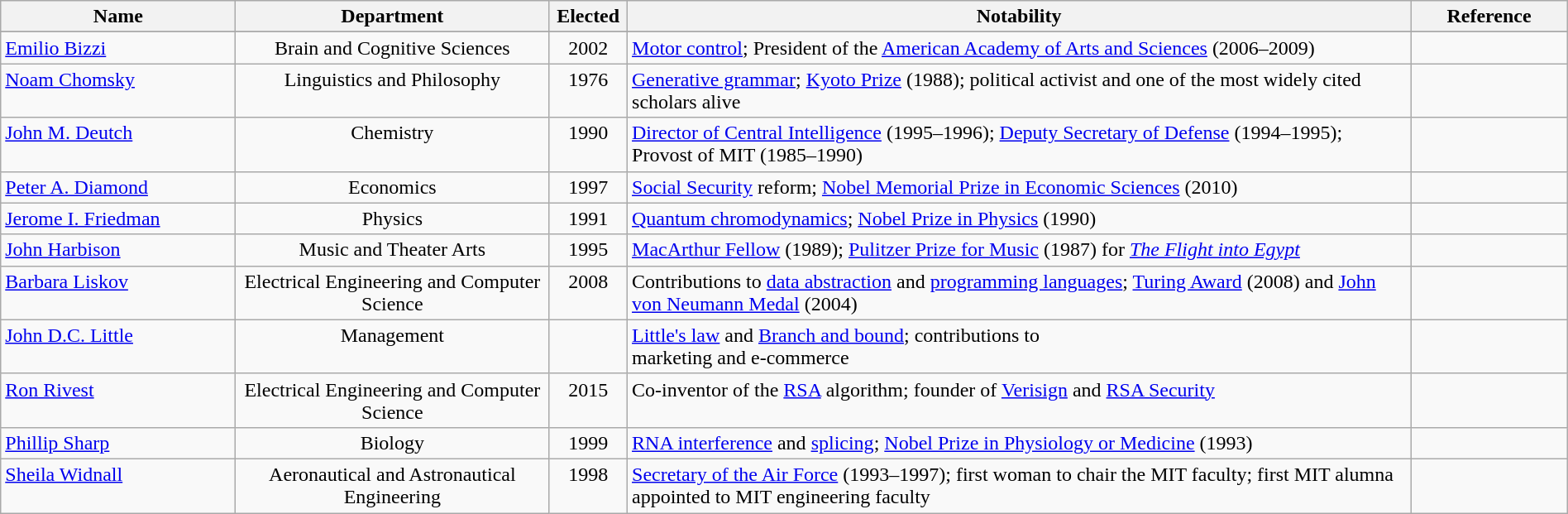<table class="wikitable sortable" style="width:100%">
<tr>
<th width="15%">Name</th>
<th width="20%">Department</th>
<th width="5%">Elected</th>
<th width="50%">Notability</th>
<th width="*">Reference</th>
</tr>
<tr valign="top">
</tr>
<tr valign="top">
<td><a href='#'>Emilio Bizzi</a></td>
<td align="center">Brain and Cognitive Sciences</td>
<td align="center">2002</td>
<td align="left"><a href='#'>Motor control</a>; President of the <a href='#'>American Academy of Arts and Sciences</a> (2006–2009)</td>
<td align="center"></td>
</tr>
<tr valign="top">
<td><a href='#'>Noam Chomsky</a></td>
<td align="center">Linguistics and Philosophy</td>
<td align="center">1976</td>
<td align="left"><a href='#'>Generative grammar</a>; <a href='#'>Kyoto Prize</a> (1988); political activist and one of the most widely cited scholars alive</td>
<td align="center"></td>
</tr>
<tr valign="top">
<td><a href='#'>John M. Deutch</a></td>
<td align="center">Chemistry</td>
<td align="center">1990</td>
<td align="left"><a href='#'>Director of Central Intelligence</a> (1995–1996); <a href='#'>Deputy Secretary of Defense</a> (1994–1995); Provost of MIT (1985–1990)</td>
<td align="center"></td>
</tr>
<tr valign="top">
<td><a href='#'>Peter A. Diamond</a></td>
<td align="center">Economics</td>
<td align="center">1997</td>
<td align="left"><a href='#'>Social Security</a> reform; <a href='#'>Nobel Memorial Prize in Economic Sciences</a> (2010)</td>
<td align="center"></td>
</tr>
<tr valign="top">
<td><a href='#'>Jerome I. Friedman</a></td>
<td align="center">Physics</td>
<td align="center">1991</td>
<td align="left"><a href='#'>Quantum chromodynamics</a>; <a href='#'>Nobel Prize in Physics</a> (1990)</td>
<td align="center"></td>
</tr>
<tr valign="top">
<td><a href='#'>John Harbison</a></td>
<td align="center">Music and Theater Arts</td>
<td align="center">1995</td>
<td align="left"><a href='#'>MacArthur Fellow</a> (1989); <a href='#'>Pulitzer Prize for Music</a> (1987) for <em><a href='#'>The Flight into Egypt</a></em></td>
<td align="center"></td>
</tr>
<tr valign="top">
<td><a href='#'>Barbara Liskov</a></td>
<td align="center">Electrical Engineering and Computer Science</td>
<td align="center">2008</td>
<td align="left">Contributions to <a href='#'>data abstraction</a> and <a href='#'>programming languages</a>; <a href='#'>Turing Award</a> (2008) and <a href='#'>John von Neumann Medal</a> (2004)</td>
<td align="center"></td>
</tr>
<tr valign="top">
<td><a href='#'>John D.C. Little</a></td>
<td align="center">Management</td>
<td align="center"></td>
<td align="left"><a href='#'>Little's law</a> and <a href='#'>Branch and bound</a>; contributions to<br>marketing and e-commerce</td>
<td align="center"></td>
</tr>
<tr valign="top">
<td><a href='#'>Ron Rivest</a></td>
<td align="center">Electrical Engineering and Computer Science</td>
<td align="center">2015</td>
<td>Co-inventor of the <a href='#'>RSA</a> algorithm; founder of <a href='#'>Verisign</a> and <a href='#'>RSA Security</a></td>
<td align="center"></td>
</tr>
<tr valign="top">
<td><a href='#'>Phillip Sharp</a></td>
<td align="center">Biology</td>
<td align="center">1999</td>
<td align="left"><a href='#'>RNA interference</a> and <a href='#'>splicing</a>; <a href='#'>Nobel Prize in Physiology or Medicine</a> (1993)</td>
<td align="center"></td>
</tr>
<tr valign="top">
<td><a href='#'>Sheila Widnall</a></td>
<td align="center">Aeronautical and Astronautical Engineering</td>
<td align="center">1998</td>
<td align="left"><a href='#'>Secretary of the Air Force</a> (1993–1997); first woman to chair the MIT faculty; first MIT alumna appointed to MIT engineering faculty</td>
<td align="center"></td>
</tr>
</table>
